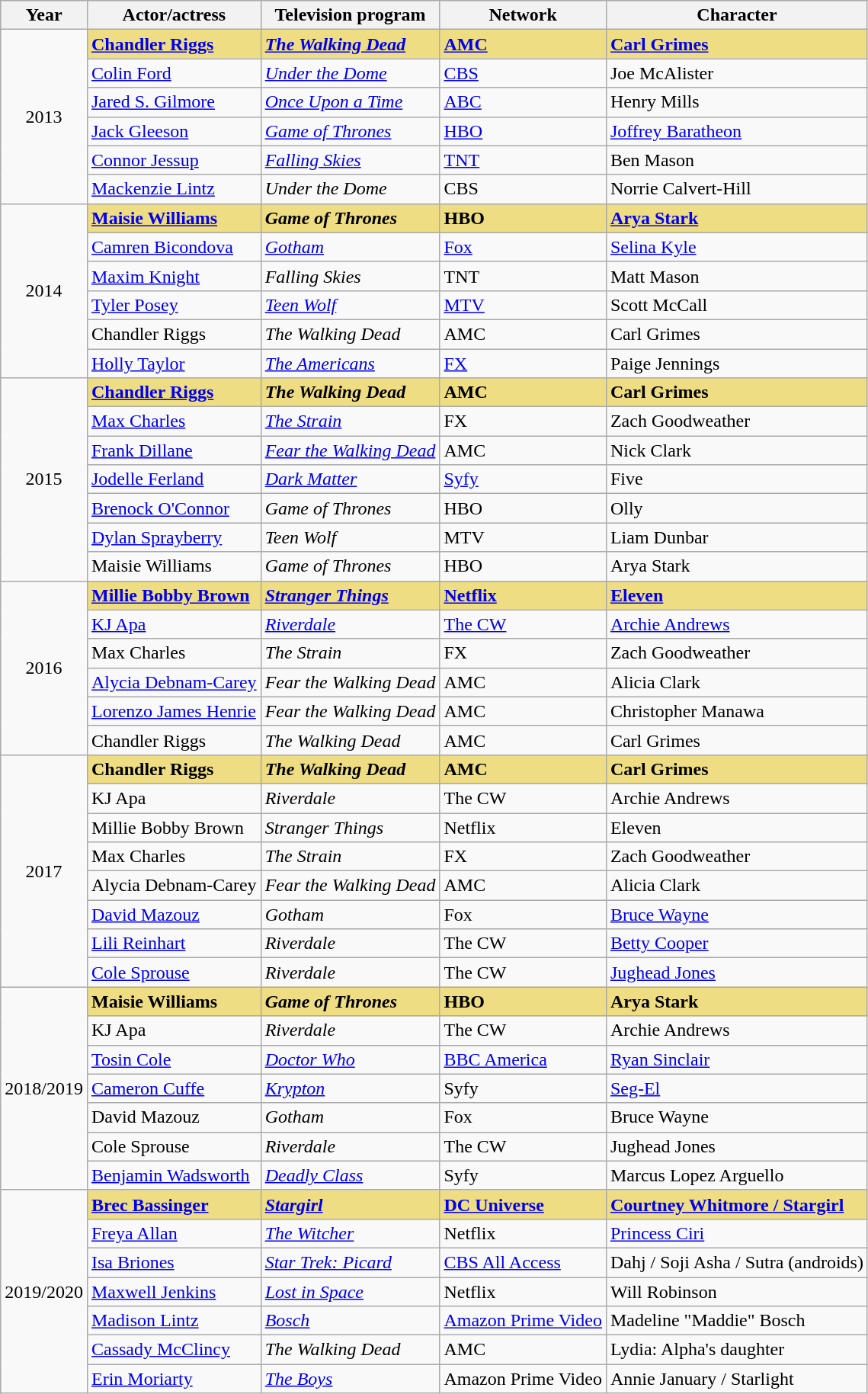<table class="wikitable">
<tr>
<th>Year</th>
<th>Actor/actress</th>
<th>Television program</th>
<th>Network</th>
<th>Character</th>
</tr>
<tr>
<td rowspan="6" style="text-align: center;">2013 </td>
<td style="background:#EEDD82"><strong><a href='#'>Chandler Riggs</a></strong></td>
<td style="background:#EEDD82"><strong><em><a href='#'>The Walking Dead</a></em></strong></td>
<td style="background:#EEDD82"><strong><a href='#'>AMC</a></strong></td>
<td style="background:#EEDD82"><strong><a href='#'>Carl Grimes</a></strong></td>
</tr>
<tr>
<td><a href='#'>Colin Ford</a></td>
<td><em><a href='#'>Under the Dome</a></em></td>
<td><a href='#'>CBS</a></td>
<td>Joe McAlister</td>
</tr>
<tr>
<td><a href='#'>Jared S. Gilmore</a></td>
<td><em><a href='#'>Once Upon a Time</a></em></td>
<td><a href='#'>ABC</a></td>
<td>Henry Mills</td>
</tr>
<tr>
<td><a href='#'>Jack Gleeson</a></td>
<td><em><a href='#'>Game of Thrones</a></em></td>
<td><a href='#'>HBO</a></td>
<td><a href='#'>Joffrey Baratheon</a></td>
</tr>
<tr>
<td><a href='#'>Connor Jessup</a></td>
<td><em><a href='#'>Falling Skies</a></em></td>
<td><a href='#'>TNT</a></td>
<td>Ben Mason</td>
</tr>
<tr>
<td><a href='#'>Mackenzie Lintz</a></td>
<td><em>Under the Dome</em></td>
<td>CBS</td>
<td>Norrie Calvert-Hill</td>
</tr>
<tr>
<td rowspan="6" style="text-align: center;">2014 </td>
<td style="background:#EEDD82"><strong><a href='#'>Maisie Williams</a></strong></td>
<td style="background:#EEDD82"><strong><em>Game of Thrones</em></strong></td>
<td style="background:#EEDD82"><strong>HBO</strong></td>
<td style="background:#EEDD82"><strong><a href='#'>Arya Stark</a></strong></td>
</tr>
<tr>
<td><a href='#'>Camren Bicondova</a></td>
<td><em><a href='#'>Gotham</a></em></td>
<td><a href='#'>Fox</a></td>
<td><a href='#'>Selina Kyle</a></td>
</tr>
<tr>
<td><a href='#'>Maxim Knight</a></td>
<td><em>Falling Skies</em></td>
<td>TNT</td>
<td>Matt Mason</td>
</tr>
<tr>
<td><a href='#'>Tyler Posey</a></td>
<td><em><a href='#'>Teen Wolf</a></em></td>
<td><a href='#'>MTV</a></td>
<td>Scott McCall</td>
</tr>
<tr>
<td>Chandler Riggs</td>
<td><em>The Walking Dead</em></td>
<td>AMC</td>
<td>Carl Grimes</td>
</tr>
<tr>
<td><a href='#'>Holly Taylor</a></td>
<td><em><a href='#'>The Americans</a></em></td>
<td><a href='#'>FX</a></td>
<td>Paige Jennings</td>
</tr>
<tr>
<td rowspan="7" style="text-align: center;">2015 </td>
<td style="background:#EEDD82"><strong><a href='#'>Chandler Riggs</a></strong></td>
<td style="background:#EEDD82"><strong><em>The Walking Dead</em></strong></td>
<td style="background:#EEDD82"><strong>AMC</strong></td>
<td style="background:#EEDD82"><strong>Carl Grimes</strong></td>
</tr>
<tr>
<td><a href='#'>Max Charles</a></td>
<td><em><a href='#'>The Strain</a></em></td>
<td>FX</td>
<td>Zach Goodweather</td>
</tr>
<tr>
<td><a href='#'>Frank Dillane</a></td>
<td><em><a href='#'>Fear the Walking Dead</a></em></td>
<td>AMC</td>
<td>Nick Clark</td>
</tr>
<tr>
<td><a href='#'>Jodelle Ferland</a></td>
<td><em><a href='#'>Dark Matter</a></em></td>
<td><a href='#'>Syfy</a></td>
<td>Five</td>
</tr>
<tr>
<td><a href='#'>Brenock O'Connor</a></td>
<td><em>Game of Thrones</em></td>
<td>HBO</td>
<td>Olly</td>
</tr>
<tr>
<td><a href='#'>Dylan Sprayberry</a></td>
<td><em>Teen Wolf</em></td>
<td>MTV</td>
<td>Liam Dunbar</td>
</tr>
<tr>
<td>Maisie Williams</td>
<td><em>Game of Thrones</em></td>
<td>HBO</td>
<td>Arya Stark</td>
</tr>
<tr>
<td rowspan="6" style="text-align: center;">2016 </td>
<td style="background:#EEDD82"><strong><a href='#'>Millie Bobby Brown</a></strong></td>
<td style="background:#EEDD82"><strong><em><a href='#'>Stranger Things</a></em></strong></td>
<td style="background:#EEDD82"><strong><a href='#'>Netflix</a></strong></td>
<td style="background:#EEDD82"><strong><a href='#'>Eleven</a></strong></td>
</tr>
<tr>
<td><a href='#'>KJ Apa</a></td>
<td><em><a href='#'>Riverdale</a></em></td>
<td><a href='#'>The CW</a></td>
<td><a href='#'>Archie Andrews</a></td>
</tr>
<tr>
<td>Max Charles</td>
<td><em>The Strain</em></td>
<td>FX</td>
<td>Zach Goodweather</td>
</tr>
<tr>
<td><a href='#'>Alycia Debnam-Carey</a></td>
<td><em>Fear the Walking Dead</em></td>
<td>AMC</td>
<td>Alicia Clark</td>
</tr>
<tr>
<td><a href='#'>Lorenzo James Henrie</a></td>
<td><em>Fear the Walking Dead</em></td>
<td>AMC</td>
<td>Christopher Manawa</td>
</tr>
<tr>
<td>Chandler Riggs</td>
<td><em>The Walking Dead</em></td>
<td>AMC</td>
<td>Carl Grimes</td>
</tr>
<tr>
<td rowspan="8" style="text-align: center;">2017 </td>
<td style="background:#EEDD82"><strong>Chandler Riggs</strong></td>
<td style="background:#EEDD82"><strong><em>The Walking Dead</em></strong></td>
<td style="background:#EEDD82"><strong>AMC</strong></td>
<td style="background:#EEDD82"><strong>Carl Grimes</strong></td>
</tr>
<tr>
<td>KJ Apa</td>
<td><em>Riverdale</em></td>
<td>The CW</td>
<td>Archie Andrews</td>
</tr>
<tr>
<td>Millie Bobby Brown</td>
<td><em>Stranger Things</em></td>
<td>Netflix</td>
<td>Eleven</td>
</tr>
<tr>
<td>Max Charles</td>
<td><em>The Strain</em></td>
<td>FX</td>
<td>Zach Goodweather</td>
</tr>
<tr>
<td>Alycia Debnam-Carey</td>
<td><em>Fear the Walking Dead</em></td>
<td>AMC</td>
<td>Alicia Clark</td>
</tr>
<tr>
<td><a href='#'>David Mazouz</a></td>
<td><em>Gotham</em></td>
<td>Fox</td>
<td><a href='#'>Bruce Wayne</a></td>
</tr>
<tr>
<td><a href='#'>Lili Reinhart</a></td>
<td><em>Riverdale</em></td>
<td>The CW</td>
<td><a href='#'>Betty Cooper</a></td>
</tr>
<tr>
<td><a href='#'>Cole Sprouse</a></td>
<td><em>Riverdale</em></td>
<td>The CW</td>
<td><a href='#'>Jughead Jones</a></td>
</tr>
<tr>
<td rowspan="7" style="text-align: center;">2018/2019 </td>
<td style="background:#EEDD82"><strong>Maisie Williams</strong></td>
<td style="background:#EEDD82"><strong><em>Game of Thrones</em></strong></td>
<td style="background:#EEDD82"><strong>HBO</strong></td>
<td style="background:#EEDD82"><strong>Arya Stark</strong></td>
</tr>
<tr>
<td>KJ Apa</td>
<td><em>Riverdale</em></td>
<td>The CW</td>
<td>Archie Andrews</td>
</tr>
<tr>
<td><a href='#'>Tosin Cole</a></td>
<td><em><a href='#'>Doctor Who</a></em></td>
<td><a href='#'>BBC America</a></td>
<td><a href='#'>Ryan Sinclair</a></td>
</tr>
<tr>
<td><a href='#'>Cameron Cuffe</a></td>
<td><em><a href='#'>Krypton</a></em></td>
<td>Syfy</td>
<td><a href='#'>Seg-El</a></td>
</tr>
<tr>
<td>David Mazouz</td>
<td><em>Gotham</em></td>
<td>Fox</td>
<td>Bruce Wayne</td>
</tr>
<tr>
<td>Cole Sprouse</td>
<td><em>Riverdale</em></td>
<td>The CW</td>
<td>Jughead Jones</td>
</tr>
<tr>
<td><a href='#'>Benjamin Wadsworth</a></td>
<td><em><a href='#'>Deadly Class</a></em></td>
<td>Syfy</td>
<td>Marcus Lopez Arguello</td>
</tr>
<tr>
<td rowspan="7" style="text-align:center;">2019/2020 </td>
<td style="background:#EEDD82"><strong><a href='#'>Brec Bassinger</a></strong></td>
<td style="background:#EEDD82"><strong><em><a href='#'>Stargirl</a></em></strong></td>
<td style="background:#EEDD82"><strong><a href='#'>DC Universe</a></strong></td>
<td style="background:#EEDD82"><strong><a href='#'>Courtney Whitmore / Stargirl</a></strong></td>
</tr>
<tr>
<td><a href='#'>Freya Allan</a></td>
<td><em><a href='#'>The Witcher</a></em></td>
<td>Netflix</td>
<td><a href='#'>Princess Ciri</a></td>
</tr>
<tr>
<td><a href='#'>Isa Briones</a></td>
<td><em><a href='#'>Star Trek: Picard</a></em></td>
<td><a href='#'>CBS All Access</a></td>
<td>Dahj / Soji Asha / Sutra (androids)</td>
</tr>
<tr>
<td><a href='#'>Maxwell Jenkins</a></td>
<td><em><a href='#'>Lost in Space</a></em></td>
<td>Netflix</td>
<td>Will Robinson</td>
</tr>
<tr>
<td><a href='#'>Madison Lintz</a></td>
<td><em><a href='#'>Bosch</a></em></td>
<td><a href='#'>Amazon Prime Video</a></td>
<td>Madeline "Maddie" Bosch</td>
</tr>
<tr>
<td><a href='#'>Cassady McClincy</a></td>
<td><em>The Walking Dead</em></td>
<td>AMC</td>
<td>Lydia: Alpha's daughter</td>
</tr>
<tr>
<td><a href='#'>Erin Moriarty</a></td>
<td><em><a href='#'>The Boys</a></em></td>
<td>Amazon Prime Video</td>
<td>Annie January / Starlight</td>
</tr>
</table>
